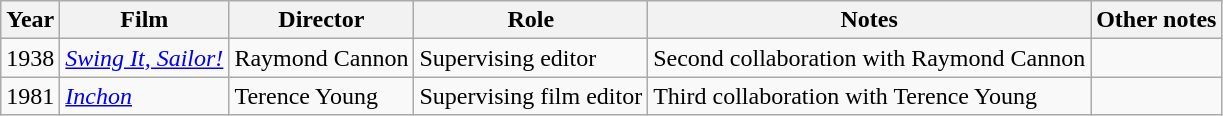<table class="wikitable">
<tr>
<th>Year</th>
<th>Film</th>
<th>Director</th>
<th>Role</th>
<th>Notes</th>
<th>Other notes</th>
</tr>
<tr>
<td>1938</td>
<td><em><a href='#'>Swing It, Sailor!</a></em></td>
<td>Raymond Cannon</td>
<td>Supervising editor</td>
<td>Second collaboration with Raymond Cannon</td>
<td><small></small></td>
</tr>
<tr>
<td>1981</td>
<td><em><a href='#'>Inchon</a></em></td>
<td>Terence Young</td>
<td>Supervising film editor</td>
<td>Third collaboration with Terence Young</td>
<td></td>
</tr>
</table>
